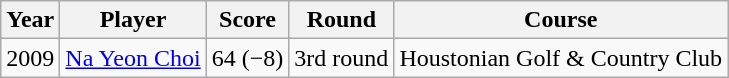<table class="wikitable">
<tr>
<th>Year</th>
<th>Player</th>
<th>Score</th>
<th>Round</th>
<th>Course</th>
</tr>
<tr>
<td>2009</td>
<td> <a href='#'>Na Yeon Choi</a></td>
<td>64 (−8)</td>
<td>3rd round</td>
<td>Houstonian Golf & Country Club</td>
</tr>
</table>
